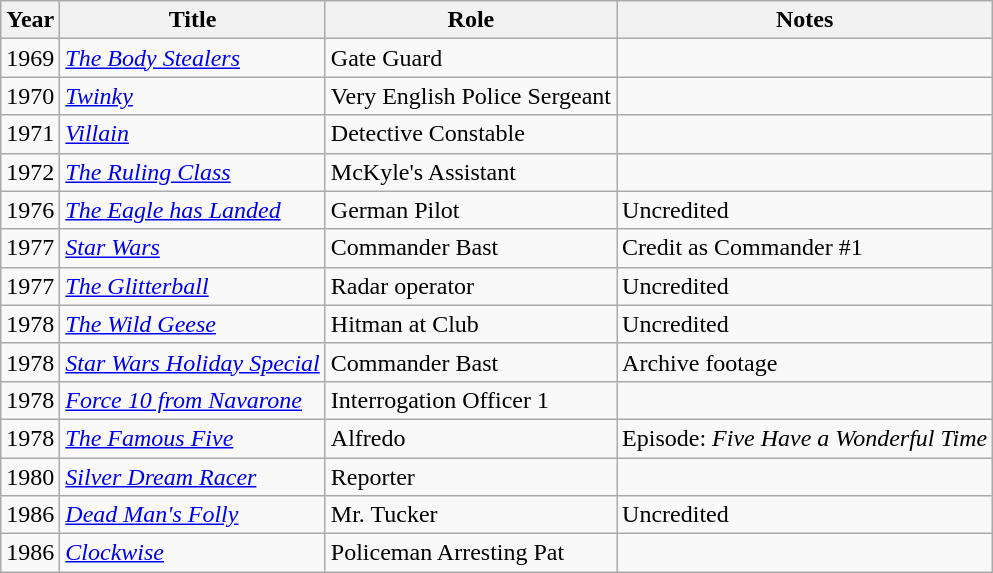<table class="wikitable">
<tr>
<th>Year</th>
<th>Title</th>
<th>Role</th>
<th>Notes</th>
</tr>
<tr>
<td>1969</td>
<td><em><a href='#'>The Body Stealers</a></em></td>
<td>Gate Guard</td>
<td></td>
</tr>
<tr>
<td>1970</td>
<td><em><a href='#'>Twinky</a></em></td>
<td>Very English Police Sergeant</td>
<td></td>
</tr>
<tr>
<td>1971</td>
<td><em><a href='#'>Villain</a></em></td>
<td>Detective Constable</td>
<td></td>
</tr>
<tr>
<td>1972</td>
<td><em><a href='#'>The Ruling Class</a></em></td>
<td>McKyle's Assistant</td>
<td></td>
</tr>
<tr>
<td>1976</td>
<td><em><a href='#'>The Eagle has Landed</a></em></td>
<td>German Pilot</td>
<td>Uncredited</td>
</tr>
<tr>
<td>1977</td>
<td><em><a href='#'>Star Wars</a></em></td>
<td>Commander Bast</td>
<td>Credit as Commander #1</td>
</tr>
<tr>
<td>1977</td>
<td><em><a href='#'>The Glitterball</a></em></td>
<td>Radar operator</td>
<td>Uncredited</td>
</tr>
<tr>
<td>1978</td>
<td><em><a href='#'>The Wild Geese</a></em></td>
<td>Hitman at Club</td>
<td>Uncredited</td>
</tr>
<tr>
<td>1978</td>
<td><em><a href='#'>Star Wars Holiday Special</a></em></td>
<td>Commander Bast</td>
<td>Archive footage</td>
</tr>
<tr>
<td>1978</td>
<td><em><a href='#'>Force 10 from Navarone</a></em></td>
<td>Interrogation Officer 1</td>
<td></td>
</tr>
<tr>
<td>1978</td>
<td><em><a href='#'>The Famous Five</a></em></td>
<td>Alfredo</td>
<td>Episode: <em>Five Have a Wonderful Time</em></td>
</tr>
<tr>
<td>1980</td>
<td><em><a href='#'>Silver Dream Racer</a></em></td>
<td>Reporter</td>
<td></td>
</tr>
<tr>
<td>1986</td>
<td><em><a href='#'>Dead Man's Folly</a></em></td>
<td>Mr. Tucker</td>
<td>Uncredited</td>
</tr>
<tr>
<td>1986</td>
<td><em><a href='#'>Clockwise</a></em></td>
<td>Policeman Arresting Pat</td>
<td></td>
</tr>
</table>
